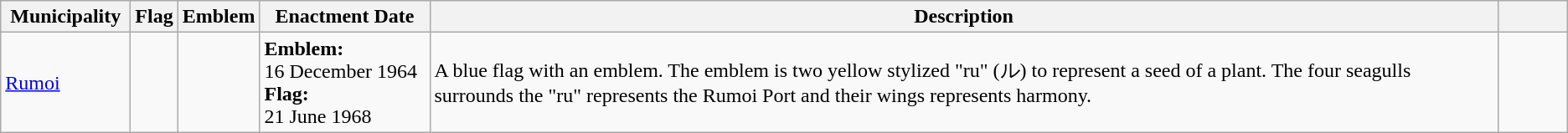<table class="wikitable">
<tr>
<th style="width:12ch;">Municipality</th>
<th>Flag</th>
<th>Emblem</th>
<th style="width:16ch;">Enactment Date</th>
<th>Description</th>
<th style="width:6ch;"></th>
</tr>
<tr>
<td><a href='#'>Rumoi</a></td>
<td></td>
<td></td>
<td><strong>Emblem:</strong><br>16 December 1964<br><strong>Flag:</strong><br>21 June 1968</td>
<td>A blue flag with an emblem. The emblem is two yellow stylized "ru" (ル) to represent a seed of a plant. The four seagulls surrounds the "ru" represents the Rumoi Port and their wings represents harmony.</td>
<td></td>
</tr>
</table>
